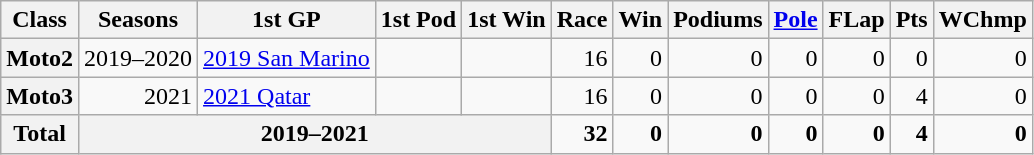<table class="wikitable" style=text-align:right>
<tr>
<th>Class</th>
<th>Seasons</th>
<th>1st GP</th>
<th>1st Pod</th>
<th>1st Win</th>
<th>Race</th>
<th>Win</th>
<th>Podiums</th>
<th><a href='#'>Pole</a></th>
<th>FLap</th>
<th>Pts</th>
<th>WChmp</th>
</tr>
<tr>
<th>Moto2</th>
<td>2019–2020</td>
<td align="left"><a href='#'>2019 San Marino</a></td>
<td align="left"></td>
<td align="left"></td>
<td>16</td>
<td>0</td>
<td>0</td>
<td>0</td>
<td>0</td>
<td>0</td>
<td>0</td>
</tr>
<tr>
<th>Moto3</th>
<td>2021</td>
<td align="left"><a href='#'>2021 Qatar</a></td>
<td align="left"></td>
<td align="left"></td>
<td>16</td>
<td>0</td>
<td>0</td>
<td>0</td>
<td>0</td>
<td>4</td>
<td>0</td>
</tr>
<tr>
<th>Total</th>
<th colspan="4">2019–2021</th>
<td><strong>32</strong></td>
<td><strong>0</strong></td>
<td><strong>0</strong></td>
<td><strong>0</strong></td>
<td><strong>0</strong></td>
<td><strong>4</strong></td>
<td><strong>0</strong></td>
</tr>
</table>
